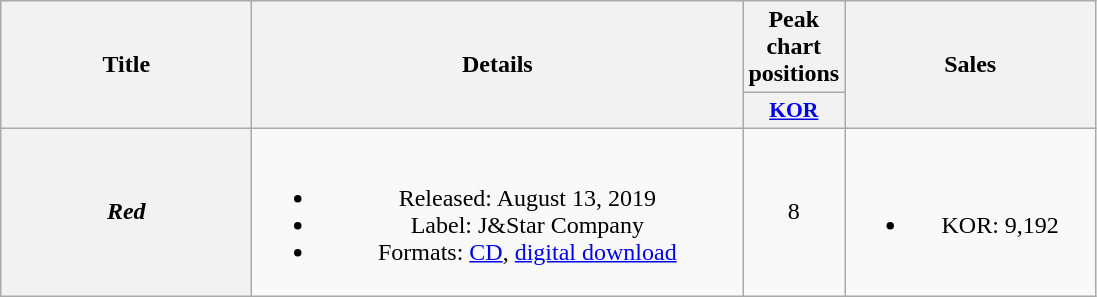<table class="wikitable plainrowheaders" style="text-align:center;">
<tr>
<th rowspan="2" style="width:10em;">Title</th>
<th rowspan="2" style="width:20em;">Details</th>
<th scope="col" colspan="1">Peak chart positions</th>
<th rowspan="2" style="width:10em;">Sales</th>
</tr>
<tr>
<th scope="col" style="width:3em;font-size:90%;"><a href='#'>KOR</a><br></th>
</tr>
<tr>
<th scope=row><em>Red</em></th>
<td><br><ul><li>Released: August 13, 2019</li><li>Label: J&Star Company</li><li>Formats: <a href='#'>CD</a>, <a href='#'>digital download</a></li></ul></td>
<td>8</td>
<td><br><ul><li>KOR: 9,192</li></ul></td>
</tr>
</table>
